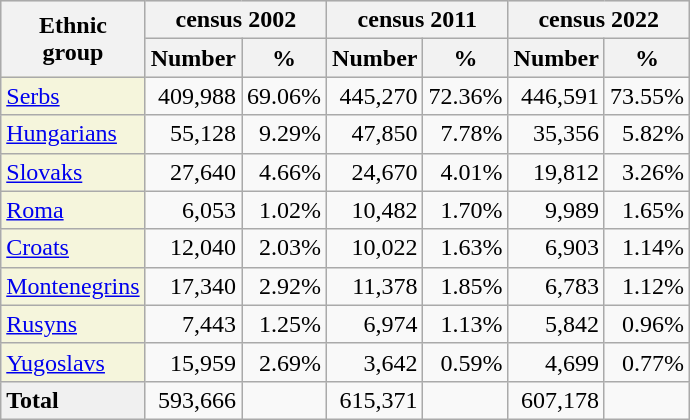<table class="wikitable">
<tr style="background:#e0e0e0;">
<th rowspan="2">Ethnic<br>group</th>
<th colspan="2">census 2002</th>
<th colspan="2">census 2011</th>
<th colspan="2">census 2022</th>
</tr>
<tr style="background:#e0e0e0;">
<th>Number</th>
<th>%</th>
<th>Number</th>
<th>%</th>
<th>Number</th>
<th>%</th>
</tr>
<tr>
<td style="background:#F5F5DC;"><a href='#'>Serbs</a></td>
<td style="text-align:right;">409,988</td>
<td style="text-align:right;">69.06%</td>
<td style="text-align:right;">445,270</td>
<td style="text-align:right;">72.36%</td>
<td style="text-align:right;">446,591</td>
<td style="text-align:right;">73.55%</td>
</tr>
<tr>
<td style="background:#F5F5DC;"><a href='#'>Hungarians</a></td>
<td style="text-align:right;">55,128</td>
<td style="text-align:right;">9.29%</td>
<td style="text-align:right;">47,850</td>
<td style="text-align:right;">7.78%</td>
<td style="text-align:right;">35,356</td>
<td style="text-align:right;">5.82%</td>
</tr>
<tr>
<td style="background:#F5F5DC;"><a href='#'>Slovaks</a></td>
<td style="text-align:right;">27,640</td>
<td style="text-align:right;">4.66%</td>
<td style="text-align:right;">24,670</td>
<td style="text-align:right;">4.01%</td>
<td style="text-align:right;">19,812</td>
<td style="text-align:right;">3.26%</td>
</tr>
<tr>
<td style="background:#F5F5DC;"><a href='#'>Roma</a></td>
<td style="text-align:right;">6,053</td>
<td style="text-align:right;">1.02%</td>
<td style="text-align:right;">10,482</td>
<td style="text-align:right;">1.70%</td>
<td style="text-align:right;">9,989</td>
<td style="text-align:right;">1.65%</td>
</tr>
<tr>
<td style="background:#F5F5DC;"><a href='#'>Croats</a></td>
<td style="text-align:right;">12,040</td>
<td style="text-align:right;">2.03%</td>
<td style="text-align:right;">10,022</td>
<td style="text-align:right;">1.63%</td>
<td style="text-align:right;">6,903</td>
<td style="text-align:right;">1.14%</td>
</tr>
<tr>
<td style="background:#F5F5DC;"><a href='#'>Montenegrins</a></td>
<td style="text-align:right;">17,340</td>
<td style="text-align:right;">2.92%</td>
<td style="text-align:right;">11,378</td>
<td style="text-align:right;">1.85%</td>
<td style="text-align:right;">6,783</td>
<td style="text-align:right;">1.12%</td>
</tr>
<tr>
<td style="background:#F5F5DC;"><a href='#'>Rusyns</a></td>
<td style="text-align:right;">7,443</td>
<td style="text-align:right;">1.25%</td>
<td style="text-align:right;">6,974</td>
<td style="text-align:right;">1.13%</td>
<td style="text-align:right;">5,842</td>
<td style="text-align:right;">0.96%</td>
</tr>
<tr>
<td style="background:#F5F5DC;"><a href='#'>Yugoslavs</a></td>
<td style="text-align:right;">15,959</td>
<td style="text-align:right;">2.69%</td>
<td style="text-align:right;">3,642</td>
<td style="text-align:right;">0.59%</td>
<td style="text-align:right;">4,699</td>
<td style="text-align:right;">0.77%</td>
</tr>
<tr>
<td style="background:#F0F0F0;"><strong>Total</strong></td>
<td style="text-align:right;">593,666</td>
<td style="text-align:right;"></td>
<td style="text-align:right;">615,371</td>
<td style="text-align:right;"></td>
<td style="text-align:right;">607,178</td>
<td style="text-align:right;"></td>
</tr>
</table>
